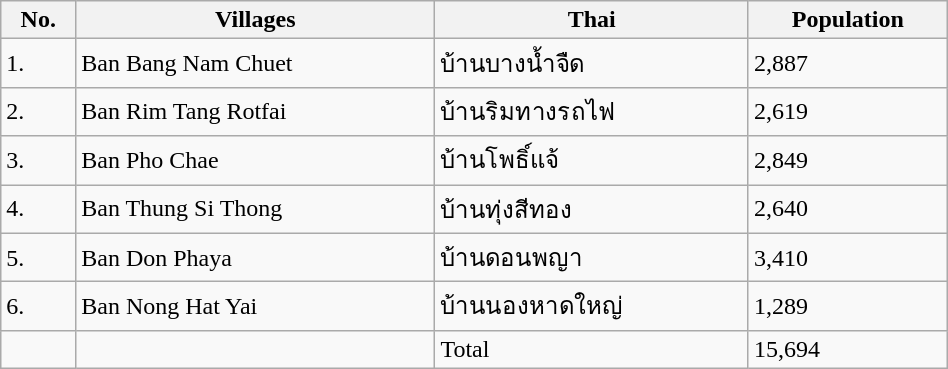<table class="wikitable" style="width:50%;">
<tr>
<th>No.</th>
<th>Villages</th>
<th>Thai</th>
<th>Population</th>
</tr>
<tr>
<td>1.</td>
<td>Ban Bang Nam Chuet</td>
<td>บ้านบางน้ำจืด</td>
<td>2,887</td>
</tr>
<tr>
<td>2.</td>
<td>Ban Rim Tang Rotfai</td>
<td>บ้านริมทางรถไฟ</td>
<td>2,619</td>
</tr>
<tr>
<td>3.</td>
<td>Ban Pho Chae</td>
<td>บ้านโพธิ์แจ้</td>
<td>2,849</td>
</tr>
<tr>
<td>4.</td>
<td>Ban Thung Si Thong</td>
<td>บ้านทุ่งสีทอง</td>
<td>2,640</td>
</tr>
<tr>
<td>5.</td>
<td>Ban Don Phaya</td>
<td>บ้านดอนพญา</td>
<td>3,410</td>
</tr>
<tr>
<td>6.</td>
<td>Ban Nong Hat Yai</td>
<td>บ้านนองหาดใหญ่</td>
<td>1,289</td>
</tr>
<tr>
<td></td>
<td></td>
<td>Total</td>
<td>15,694</td>
</tr>
</table>
